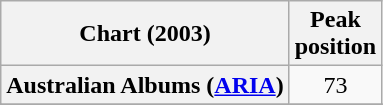<table class="wikitable sortable plainrowheaders">
<tr>
<th scope="col">Chart (2003)</th>
<th scope="col">Peak<br>position</th>
</tr>
<tr>
<th scope="row">Australian Albums (<a href='#'>ARIA</a>)</th>
<td align="center">73</td>
</tr>
<tr>
</tr>
<tr>
</tr>
<tr>
</tr>
<tr>
</tr>
<tr>
</tr>
<tr>
</tr>
<tr>
</tr>
<tr>
</tr>
<tr>
</tr>
<tr>
</tr>
</table>
